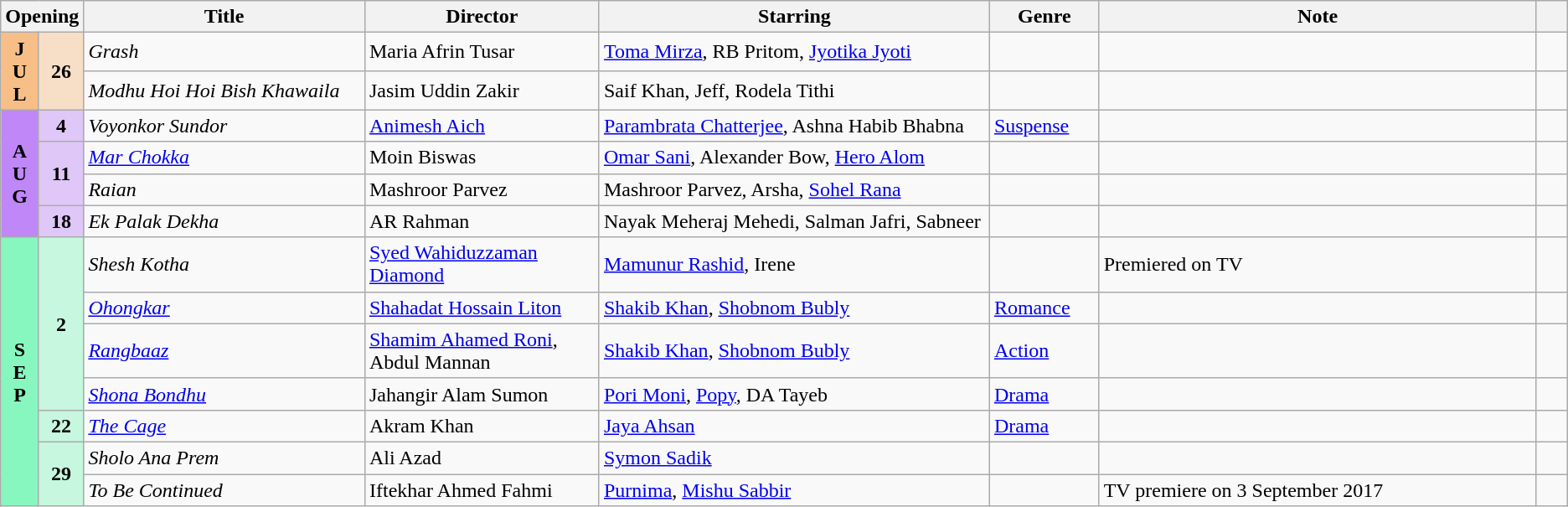<table class="wikitable sortable">
<tr>
<th colspan="2">Opening</th>
<th style="width:18%;">Title</th>
<th style="width:15%;">Director</th>
<th style="width:25%;">Starring</th>
<th style="width:7%;">Genre</th>
<th style="width:28%;">Note</th>
<th style="width:2%;"></th>
</tr>
<tr>
<th rowspan="2" style="text-align:center; background:#f7bf87">J<br>U<br>L</th>
<td rowspan="2" style="text-align:center; background:#f7dfc7"><strong>26</strong></td>
<td><em>Grash</em></td>
<td>Maria Afrin Tusar</td>
<td><a href='#'>Toma Mirza</a>, RB Pritom, <a href='#'>Jyotika Jyoti</a></td>
<td></td>
<td></td>
<td></td>
</tr>
<tr>
<td><em>Modhu Hoi Hoi Bish Khawaila</em></td>
<td>Jasim Uddin Zakir</td>
<td>Saif Khan, Jeff, Rodela Tithi</td>
<td></td>
<td></td>
<td></td>
</tr>
<tr>
<th rowspan="4" style="text-align:center; background:#bf87f7">A<br>U<br>G</th>
<td style="text-align:center; background:#dfc7f7"><strong>4</strong></td>
<td><em>Voyonkor Sundor</em></td>
<td><a href='#'>Animesh Aich</a></td>
<td><a href='#'>Parambrata Chatterjee</a>, Ashna Habib Bhabna</td>
<td><a href='#'>Suspense</a></td>
<td></td>
<td></td>
</tr>
<tr>
<td rowspan="2" style="text-align:center; background:#dfc7f7"><strong>11</strong></td>
<td><em><a href='#'>Mar Chokka</a></em></td>
<td>Moin Biswas</td>
<td><a href='#'>Omar Sani</a>, Alexander Bow, <a href='#'>Hero Alom</a></td>
<td></td>
<td></td>
<td></td>
</tr>
<tr>
<td><em>Raian</em></td>
<td>Mashroor Parvez</td>
<td>Mashroor Parvez, Arsha, <a href='#'>Sohel Rana</a></td>
<td></td>
<td></td>
<td></td>
</tr>
<tr>
<td style="text-align:center; background:#dfc7f7"><strong>18</strong></td>
<td><em>Ek Palak Dekha</em></td>
<td>AR Rahman</td>
<td>Nayak Meheraj Mehedi, Salman Jafri, Sabneer</td>
<td></td>
<td></td>
<td></td>
</tr>
<tr>
<th rowspan="7" style="text-align:center; background:#87f7bf">S<br>E<br>P</th>
<td rowspan="4" style="text-align:center; background:#c7f7df"><strong>2</strong></td>
<td><em>Shesh Kotha</em></td>
<td><a href='#'>Syed Wahiduzzaman Diamond</a></td>
<td><a href='#'>Mamunur Rashid</a>, Irene</td>
<td></td>
<td>Premiered on TV</td>
<td></td>
</tr>
<tr>
<td><em><a href='#'>Ohongkar</a></em></td>
<td><a href='#'>Shahadat Hossain Liton</a></td>
<td><a href='#'>Shakib Khan</a>, <a href='#'>Shobnom Bubly</a></td>
<td><a href='#'>Romance</a></td>
<td></td>
<td></td>
</tr>
<tr>
<td><em><a href='#'>Rangbaaz</a></em></td>
<td><a href='#'>Shamim Ahamed Roni</a>, Abdul Mannan</td>
<td><a href='#'>Shakib Khan</a>, <a href='#'>Shobnom Bubly</a></td>
<td><a href='#'>Action</a></td>
<td></td>
<td></td>
</tr>
<tr>
<td><em><a href='#'>Shona Bondhu</a></em></td>
<td>Jahangir Alam Sumon</td>
<td><a href='#'>Pori Moni</a>, <a href='#'>Popy</a>, DA Tayeb</td>
<td><a href='#'>Drama</a></td>
<td></td>
<td></td>
</tr>
<tr>
<td style="text-align:center; background:#c7f7df"><strong>22</strong></td>
<td><em><a href='#'>The Cage</a></em></td>
<td>Akram Khan</td>
<td><a href='#'>Jaya Ahsan</a></td>
<td><a href='#'>Drama</a></td>
<td></td>
<td></td>
</tr>
<tr>
<td rowspan="2" style="text-align:center; background:#c7f7df"><strong>29</strong></td>
<td><em>Sholo Ana Prem</em></td>
<td>Ali Azad</td>
<td><a href='#'>Symon Sadik</a></td>
<td></td>
<td></td>
<td></td>
</tr>
<tr>
<td><em>To Be Continued</em></td>
<td>Iftekhar Ahmed Fahmi</td>
<td><a href='#'>Purnima</a>, <a href='#'>Mishu Sabbir</a></td>
<td></td>
<td>TV premiere on 3 September 2017</td>
<td></td>
</tr>
</table>
